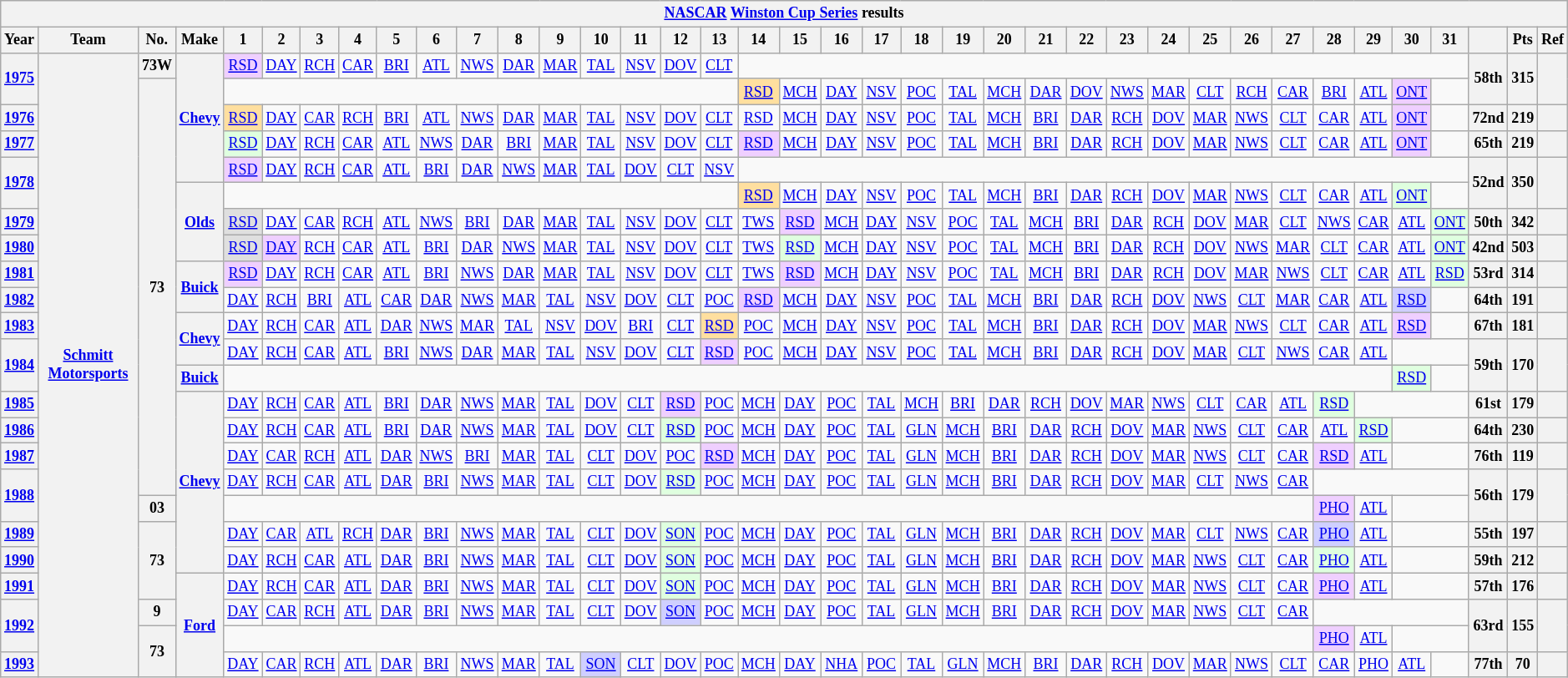<table class="wikitable" style="text-align:center; font-size:75%">
<tr>
<th colspan=45><a href='#'>NASCAR</a> <a href='#'>Winston Cup Series</a> results</th>
</tr>
<tr>
<th>Year</th>
<th>Team</th>
<th>No.</th>
<th>Make</th>
<th>1</th>
<th>2</th>
<th>3</th>
<th>4</th>
<th>5</th>
<th>6</th>
<th>7</th>
<th>8</th>
<th>9</th>
<th>10</th>
<th>11</th>
<th>12</th>
<th>13</th>
<th>14</th>
<th>15</th>
<th>16</th>
<th>17</th>
<th>18</th>
<th>19</th>
<th>20</th>
<th>21</th>
<th>22</th>
<th>23</th>
<th>24</th>
<th>25</th>
<th>26</th>
<th>27</th>
<th>28</th>
<th>29</th>
<th>30</th>
<th>31</th>
<th></th>
<th>Pts</th>
<th>Ref</th>
</tr>
<tr>
<th rowspan=2><a href='#'>1975</a></th>
<th rowspan=24><a href='#'>Schmitt Motorsports</a></th>
<th>73W</th>
<th rowspan=5><a href='#'>Chevy</a></th>
<td style="background:#EFCFFF;"><a href='#'>RSD</a><br></td>
<td><a href='#'>DAY</a></td>
<td><a href='#'>RCH</a></td>
<td><a href='#'>CAR</a></td>
<td><a href='#'>BRI</a></td>
<td><a href='#'>ATL</a></td>
<td><a href='#'>NWS</a></td>
<td><a href='#'>DAR</a></td>
<td><a href='#'>MAR</a></td>
<td><a href='#'>TAL</a></td>
<td><a href='#'>NSV</a></td>
<td><a href='#'>DOV</a></td>
<td><a href='#'>CLT</a></td>
<td colspan=18></td>
<th rowspan=2>58th</th>
<th rowspan=2>315</th>
<th rowspan=2></th>
</tr>
<tr>
<th rowspan=16>73</th>
<td colspan=13></td>
<td style="background:#FFDF9F;"><a href='#'>RSD</a><br></td>
<td><a href='#'>MCH</a></td>
<td><a href='#'>DAY</a></td>
<td><a href='#'>NSV</a></td>
<td><a href='#'>POC</a></td>
<td><a href='#'>TAL</a></td>
<td><a href='#'>MCH</a></td>
<td><a href='#'>DAR</a></td>
<td><a href='#'>DOV</a></td>
<td><a href='#'>NWS</a></td>
<td><a href='#'>MAR</a></td>
<td><a href='#'>CLT</a></td>
<td><a href='#'>RCH</a></td>
<td><a href='#'>CAR</a></td>
<td><a href='#'>BRI</a></td>
<td><a href='#'>ATL</a></td>
<td style="background:#EFCFFF;"><a href='#'>ONT</a><br></td>
<td></td>
</tr>
<tr>
<th><a href='#'>1976</a></th>
<td style="background:#FFDF9F;"><a href='#'>RSD</a><br></td>
<td><a href='#'>DAY</a></td>
<td><a href='#'>CAR</a></td>
<td><a href='#'>RCH</a></td>
<td><a href='#'>BRI</a></td>
<td><a href='#'>ATL</a></td>
<td><a href='#'>NWS</a></td>
<td><a href='#'>DAR</a></td>
<td><a href='#'>MAR</a></td>
<td><a href='#'>TAL</a></td>
<td><a href='#'>NSV</a></td>
<td><a href='#'>DOV</a></td>
<td><a href='#'>CLT</a></td>
<td><a href='#'>RSD</a></td>
<td><a href='#'>MCH</a></td>
<td><a href='#'>DAY</a></td>
<td><a href='#'>NSV</a></td>
<td><a href='#'>POC</a></td>
<td><a href='#'>TAL</a></td>
<td><a href='#'>MCH</a></td>
<td><a href='#'>BRI</a></td>
<td><a href='#'>DAR</a></td>
<td><a href='#'>RCH</a></td>
<td><a href='#'>DOV</a></td>
<td><a href='#'>MAR</a></td>
<td><a href='#'>NWS</a></td>
<td><a href='#'>CLT</a></td>
<td><a href='#'>CAR</a></td>
<td><a href='#'>ATL</a></td>
<td style="background:#EFCFFF;"><a href='#'>ONT</a><br></td>
<td></td>
<th>72nd</th>
<th>219</th>
<th></th>
</tr>
<tr>
<th><a href='#'>1977</a></th>
<td style="background:#DFFFDF;"><a href='#'>RSD</a><br></td>
<td><a href='#'>DAY</a></td>
<td><a href='#'>RCH</a></td>
<td><a href='#'>CAR</a></td>
<td><a href='#'>ATL</a></td>
<td><a href='#'>NWS</a></td>
<td><a href='#'>DAR</a></td>
<td><a href='#'>BRI</a></td>
<td><a href='#'>MAR</a></td>
<td><a href='#'>TAL</a></td>
<td><a href='#'>NSV</a></td>
<td><a href='#'>DOV</a></td>
<td><a href='#'>CLT</a></td>
<td style="background:#EFCFFF;"><a href='#'>RSD</a><br></td>
<td><a href='#'>MCH</a></td>
<td><a href='#'>DAY</a></td>
<td><a href='#'>NSV</a></td>
<td><a href='#'>POC</a></td>
<td><a href='#'>TAL</a></td>
<td><a href='#'>MCH</a></td>
<td><a href='#'>BRI</a></td>
<td><a href='#'>DAR</a></td>
<td><a href='#'>RCH</a></td>
<td><a href='#'>DOV</a></td>
<td><a href='#'>MAR</a></td>
<td><a href='#'>NWS</a></td>
<td><a href='#'>CLT</a></td>
<td><a href='#'>CAR</a></td>
<td><a href='#'>ATL</a></td>
<td style="background:#EFCFFF;"><a href='#'>ONT</a><br></td>
<td></td>
<th>65th</th>
<th>219</th>
<th></th>
</tr>
<tr>
<th rowspan=2><a href='#'>1978</a></th>
<td style="background:#EFCFFF;"><a href='#'>RSD</a><br></td>
<td><a href='#'>DAY</a></td>
<td><a href='#'>RCH</a></td>
<td><a href='#'>CAR</a></td>
<td><a href='#'>ATL</a></td>
<td><a href='#'>BRI</a></td>
<td><a href='#'>DAR</a></td>
<td><a href='#'>NWS</a></td>
<td><a href='#'>MAR</a></td>
<td><a href='#'>TAL</a></td>
<td><a href='#'>DOV</a></td>
<td><a href='#'>CLT</a></td>
<td><a href='#'>NSV</a></td>
<td colspan=18></td>
<th rowspan=2>52nd</th>
<th rowspan=2>350</th>
<th rowspan=2></th>
</tr>
<tr>
<th rowspan=3><a href='#'>Olds</a></th>
<td colspan=13></td>
<td style="background:#FFDF9F;"><a href='#'>RSD</a><br></td>
<td><a href='#'>MCH</a></td>
<td><a href='#'>DAY</a></td>
<td><a href='#'>NSV</a></td>
<td><a href='#'>POC</a></td>
<td><a href='#'>TAL</a></td>
<td><a href='#'>MCH</a></td>
<td><a href='#'>BRI</a></td>
<td><a href='#'>DAR</a></td>
<td><a href='#'>RCH</a></td>
<td><a href='#'>DOV</a></td>
<td><a href='#'>MAR</a></td>
<td><a href='#'>NWS</a></td>
<td><a href='#'>CLT</a></td>
<td><a href='#'>CAR</a></td>
<td><a href='#'>ATL</a></td>
<td style="background:#DFFFDF;"><a href='#'>ONT</a><br></td>
<td></td>
</tr>
<tr>
<th><a href='#'>1979</a></th>
<td style="background:#DFDFDF;"><a href='#'>RSD</a><br></td>
<td><a href='#'>DAY</a></td>
<td><a href='#'>CAR</a></td>
<td><a href='#'>RCH</a></td>
<td><a href='#'>ATL</a></td>
<td><a href='#'>NWS</a></td>
<td><a href='#'>BRI</a></td>
<td><a href='#'>DAR</a></td>
<td><a href='#'>MAR</a></td>
<td><a href='#'>TAL</a></td>
<td><a href='#'>NSV</a></td>
<td><a href='#'>DOV</a></td>
<td><a href='#'>CLT</a></td>
<td><a href='#'>TWS</a></td>
<td style="background:#EFCFFF;"><a href='#'>RSD</a><br></td>
<td><a href='#'>MCH</a></td>
<td><a href='#'>DAY</a></td>
<td><a href='#'>NSV</a></td>
<td><a href='#'>POC</a></td>
<td><a href='#'>TAL</a></td>
<td><a href='#'>MCH</a></td>
<td><a href='#'>BRI</a></td>
<td><a href='#'>DAR</a></td>
<td><a href='#'>RCH</a></td>
<td><a href='#'>DOV</a></td>
<td><a href='#'>MAR</a></td>
<td><a href='#'>CLT</a></td>
<td><a href='#'>NWS</a></td>
<td><a href='#'>CAR</a></td>
<td><a href='#'>ATL</a></td>
<td style="background:#DFFFDF;"><a href='#'>ONT</a><br></td>
<th>50th</th>
<th>342</th>
<th></th>
</tr>
<tr>
<th><a href='#'>1980</a></th>
<td style="background:#DFDFDF;"><a href='#'>RSD</a><br></td>
<td style="background:#EFCFFF;"><a href='#'>DAY</a><br></td>
<td><a href='#'>RCH</a></td>
<td><a href='#'>CAR</a></td>
<td><a href='#'>ATL</a></td>
<td><a href='#'>BRI</a></td>
<td><a href='#'>DAR</a></td>
<td><a href='#'>NWS</a></td>
<td><a href='#'>MAR</a></td>
<td><a href='#'>TAL</a></td>
<td><a href='#'>NSV</a></td>
<td><a href='#'>DOV</a></td>
<td><a href='#'>CLT</a></td>
<td><a href='#'>TWS</a></td>
<td style="background:#DFFFDF;"><a href='#'>RSD</a><br></td>
<td><a href='#'>MCH</a></td>
<td><a href='#'>DAY</a></td>
<td><a href='#'>NSV</a></td>
<td><a href='#'>POC</a></td>
<td><a href='#'>TAL</a></td>
<td><a href='#'>MCH</a></td>
<td><a href='#'>BRI</a></td>
<td><a href='#'>DAR</a></td>
<td><a href='#'>RCH</a></td>
<td><a href='#'>DOV</a></td>
<td><a href='#'>NWS</a></td>
<td><a href='#'>MAR</a></td>
<td><a href='#'>CLT</a></td>
<td><a href='#'>CAR</a></td>
<td><a href='#'>ATL</a></td>
<td style="background:#DFFFDF;"><a href='#'>ONT</a><br></td>
<th>42nd</th>
<th>503</th>
<th></th>
</tr>
<tr>
<th><a href='#'>1981</a></th>
<th rowspan=2><a href='#'>Buick</a></th>
<td style="background:#EFCFFF;"><a href='#'>RSD</a><br></td>
<td><a href='#'>DAY</a></td>
<td><a href='#'>RCH</a></td>
<td><a href='#'>CAR</a></td>
<td><a href='#'>ATL</a></td>
<td><a href='#'>BRI</a></td>
<td><a href='#'>NWS</a></td>
<td><a href='#'>DAR</a></td>
<td><a href='#'>MAR</a></td>
<td><a href='#'>TAL</a></td>
<td><a href='#'>NSV</a></td>
<td><a href='#'>DOV</a></td>
<td><a href='#'>CLT</a></td>
<td><a href='#'>TWS</a></td>
<td style="background:#EFCFFF;"><a href='#'>RSD</a><br></td>
<td><a href='#'>MCH</a></td>
<td><a href='#'>DAY</a></td>
<td><a href='#'>NSV</a></td>
<td><a href='#'>POC</a></td>
<td><a href='#'>TAL</a></td>
<td><a href='#'>MCH</a></td>
<td><a href='#'>BRI</a></td>
<td><a href='#'>DAR</a></td>
<td><a href='#'>RCH</a></td>
<td><a href='#'>DOV</a></td>
<td><a href='#'>MAR</a></td>
<td><a href='#'>NWS</a></td>
<td><a href='#'>CLT</a></td>
<td><a href='#'>CAR</a></td>
<td><a href='#'>ATL</a></td>
<td style="background:#DFFFDF;"><a href='#'>RSD</a><br></td>
<th>53rd</th>
<th>314</th>
<th></th>
</tr>
<tr>
<th><a href='#'>1982</a></th>
<td><a href='#'>DAY</a></td>
<td><a href='#'>RCH</a></td>
<td><a href='#'>BRI</a></td>
<td><a href='#'>ATL</a></td>
<td><a href='#'>CAR</a></td>
<td><a href='#'>DAR</a></td>
<td><a href='#'>NWS</a></td>
<td><a href='#'>MAR</a></td>
<td><a href='#'>TAL</a></td>
<td><a href='#'>NSV</a></td>
<td><a href='#'>DOV</a></td>
<td><a href='#'>CLT</a></td>
<td><a href='#'>POC</a></td>
<td style="background:#EFCFFF;"><a href='#'>RSD</a><br></td>
<td><a href='#'>MCH</a></td>
<td><a href='#'>DAY</a></td>
<td><a href='#'>NSV</a></td>
<td><a href='#'>POC</a></td>
<td><a href='#'>TAL</a></td>
<td><a href='#'>MCH</a></td>
<td><a href='#'>BRI</a></td>
<td><a href='#'>DAR</a></td>
<td><a href='#'>RCH</a></td>
<td><a href='#'>DOV</a></td>
<td><a href='#'>NWS</a></td>
<td><a href='#'>CLT</a></td>
<td><a href='#'>MAR</a></td>
<td><a href='#'>CAR</a></td>
<td><a href='#'>ATL</a></td>
<td style="background:#CFCFFF;"><a href='#'>RSD</a><br></td>
<td></td>
<th>64th</th>
<th>191</th>
<th></th>
</tr>
<tr>
<th><a href='#'>1983</a></th>
<th rowspan=2><a href='#'>Chevy</a></th>
<td><a href='#'>DAY</a></td>
<td><a href='#'>RCH</a></td>
<td><a href='#'>CAR</a></td>
<td><a href='#'>ATL</a></td>
<td><a href='#'>DAR</a></td>
<td><a href='#'>NWS</a></td>
<td><a href='#'>MAR</a></td>
<td><a href='#'>TAL</a></td>
<td><a href='#'>NSV</a></td>
<td><a href='#'>DOV</a></td>
<td><a href='#'>BRI</a></td>
<td><a href='#'>CLT</a></td>
<td style="background:#FFDF9F;"><a href='#'>RSD</a><br></td>
<td><a href='#'>POC</a></td>
<td><a href='#'>MCH</a></td>
<td><a href='#'>DAY</a></td>
<td><a href='#'>NSV</a></td>
<td><a href='#'>POC</a></td>
<td><a href='#'>TAL</a></td>
<td><a href='#'>MCH</a></td>
<td><a href='#'>BRI</a></td>
<td><a href='#'>DAR</a></td>
<td><a href='#'>RCH</a></td>
<td><a href='#'>DOV</a></td>
<td><a href='#'>MAR</a></td>
<td><a href='#'>NWS</a></td>
<td><a href='#'>CLT</a></td>
<td><a href='#'>CAR</a></td>
<td><a href='#'>ATL</a></td>
<td style="background:#EFCFFF;"><a href='#'>RSD</a><br></td>
<td></td>
<th>67th</th>
<th>181</th>
<th></th>
</tr>
<tr>
<th rowspan=2><a href='#'>1984</a></th>
<td><a href='#'>DAY</a></td>
<td><a href='#'>RCH</a></td>
<td><a href='#'>CAR</a></td>
<td><a href='#'>ATL</a></td>
<td><a href='#'>BRI</a></td>
<td><a href='#'>NWS</a></td>
<td><a href='#'>DAR</a></td>
<td><a href='#'>MAR</a></td>
<td><a href='#'>TAL</a></td>
<td><a href='#'>NSV</a></td>
<td><a href='#'>DOV</a></td>
<td><a href='#'>CLT</a></td>
<td style="background:#EFCFFF;"><a href='#'>RSD</a><br></td>
<td><a href='#'>POC</a></td>
<td><a href='#'>MCH</a></td>
<td><a href='#'>DAY</a></td>
<td><a href='#'>NSV</a></td>
<td><a href='#'>POC</a></td>
<td><a href='#'>TAL</a></td>
<td><a href='#'>MCH</a></td>
<td><a href='#'>BRI</a></td>
<td><a href='#'>DAR</a></td>
<td><a href='#'>RCH</a></td>
<td><a href='#'>DOV</a></td>
<td><a href='#'>MAR</a></td>
<td><a href='#'>CLT</a></td>
<td><a href='#'>NWS</a></td>
<td><a href='#'>CAR</a></td>
<td><a href='#'>ATL</a></td>
<td colspan=2></td>
<th rowspan=2>59th</th>
<th rowspan=2>170</th>
<th rowspan=2></th>
</tr>
<tr>
<th><a href='#'>Buick</a></th>
<td colspan=29></td>
<td style="background:#DFFFDF;"><a href='#'>RSD</a><br></td>
<td></td>
</tr>
<tr>
<th><a href='#'>1985</a></th>
<th rowspan=7><a href='#'>Chevy</a></th>
<td><a href='#'>DAY</a></td>
<td><a href='#'>RCH</a></td>
<td><a href='#'>CAR</a></td>
<td><a href='#'>ATL</a></td>
<td><a href='#'>BRI</a></td>
<td><a href='#'>DAR</a></td>
<td><a href='#'>NWS</a></td>
<td><a href='#'>MAR</a></td>
<td><a href='#'>TAL</a></td>
<td><a href='#'>DOV</a></td>
<td><a href='#'>CLT</a></td>
<td style="background:#EFCFFF;"><a href='#'>RSD</a><br></td>
<td><a href='#'>POC</a></td>
<td><a href='#'>MCH</a></td>
<td><a href='#'>DAY</a></td>
<td><a href='#'>POC</a></td>
<td><a href='#'>TAL</a></td>
<td><a href='#'>MCH</a></td>
<td><a href='#'>BRI</a></td>
<td><a href='#'>DAR</a></td>
<td><a href='#'>RCH</a></td>
<td><a href='#'>DOV</a></td>
<td><a href='#'>MAR</a></td>
<td><a href='#'>NWS</a></td>
<td><a href='#'>CLT</a></td>
<td><a href='#'>CAR</a></td>
<td><a href='#'>ATL</a></td>
<td style="background:#DFFFDF;"><a href='#'>RSD</a><br></td>
<td colspan=3></td>
<th>61st</th>
<th>179</th>
<th></th>
</tr>
<tr>
<th><a href='#'>1986</a></th>
<td><a href='#'>DAY</a></td>
<td><a href='#'>RCH</a></td>
<td><a href='#'>CAR</a></td>
<td><a href='#'>ATL</a></td>
<td><a href='#'>BRI</a></td>
<td><a href='#'>DAR</a></td>
<td><a href='#'>NWS</a></td>
<td><a href='#'>MAR</a></td>
<td><a href='#'>TAL</a></td>
<td><a href='#'>DOV</a></td>
<td><a href='#'>CLT</a></td>
<td style="background:#DFFFDF;"><a href='#'>RSD</a><br></td>
<td><a href='#'>POC</a></td>
<td><a href='#'>MCH</a></td>
<td><a href='#'>DAY</a></td>
<td><a href='#'>POC</a></td>
<td><a href='#'>TAL</a></td>
<td><a href='#'>GLN</a></td>
<td><a href='#'>MCH</a></td>
<td><a href='#'>BRI</a></td>
<td><a href='#'>DAR</a></td>
<td><a href='#'>RCH</a></td>
<td><a href='#'>DOV</a></td>
<td><a href='#'>MAR</a></td>
<td><a href='#'>NWS</a></td>
<td><a href='#'>CLT</a></td>
<td><a href='#'>CAR</a></td>
<td><a href='#'>ATL</a></td>
<td style="background:#DFFFDF;"><a href='#'>RSD</a><br></td>
<td colspan=2></td>
<th>64th</th>
<th>230</th>
<th></th>
</tr>
<tr>
<th><a href='#'>1987</a></th>
<td><a href='#'>DAY</a></td>
<td><a href='#'>CAR</a></td>
<td><a href='#'>RCH</a></td>
<td><a href='#'>ATL</a></td>
<td><a href='#'>DAR</a></td>
<td><a href='#'>NWS</a></td>
<td><a href='#'>BRI</a></td>
<td><a href='#'>MAR</a></td>
<td><a href='#'>TAL</a></td>
<td><a href='#'>CLT</a></td>
<td><a href='#'>DOV</a></td>
<td><a href='#'>POC</a></td>
<td style="background:#EFCFFF;"><a href='#'>RSD</a><br></td>
<td><a href='#'>MCH</a></td>
<td><a href='#'>DAY</a></td>
<td><a href='#'>POC</a></td>
<td><a href='#'>TAL</a></td>
<td><a href='#'>GLN</a></td>
<td><a href='#'>MCH</a></td>
<td><a href='#'>BRI</a></td>
<td><a href='#'>DAR</a></td>
<td><a href='#'>RCH</a></td>
<td><a href='#'>DOV</a></td>
<td><a href='#'>MAR</a></td>
<td><a href='#'>NWS</a></td>
<td><a href='#'>CLT</a></td>
<td><a href='#'>CAR</a></td>
<td style="background:#EFCFFF;"><a href='#'>RSD</a><br></td>
<td><a href='#'>ATL</a></td>
<td colspan=2></td>
<th>76th</th>
<th>119</th>
<th></th>
</tr>
<tr>
<th rowspan=2><a href='#'>1988</a></th>
<td><a href='#'>DAY</a></td>
<td><a href='#'>RCH</a></td>
<td><a href='#'>CAR</a></td>
<td><a href='#'>ATL</a></td>
<td><a href='#'>DAR</a></td>
<td><a href='#'>BRI</a></td>
<td><a href='#'>NWS</a></td>
<td><a href='#'>MAR</a></td>
<td><a href='#'>TAL</a></td>
<td><a href='#'>CLT</a></td>
<td><a href='#'>DOV</a></td>
<td style="background:#DFFFDF;"><a href='#'>RSD</a><br></td>
<td><a href='#'>POC</a></td>
<td><a href='#'>MCH</a></td>
<td><a href='#'>DAY</a></td>
<td><a href='#'>POC</a></td>
<td><a href='#'>TAL</a></td>
<td><a href='#'>GLN</a></td>
<td><a href='#'>MCH</a></td>
<td><a href='#'>BRI</a></td>
<td><a href='#'>DAR</a></td>
<td><a href='#'>RCH</a></td>
<td><a href='#'>DOV</a></td>
<td><a href='#'>MAR</a></td>
<td><a href='#'>CLT</a></td>
<td><a href='#'>NWS</a></td>
<td><a href='#'>CAR</a></td>
<td colspan=4></td>
<th rowspan=2>56th</th>
<th rowspan=2>179</th>
<th rowspan=2></th>
</tr>
<tr>
<th>03</th>
<td colspan=27></td>
<td style="background:#EFCFFF;"><a href='#'>PHO</a><br></td>
<td><a href='#'>ATL</a></td>
<td colspan=2></td>
</tr>
<tr>
<th><a href='#'>1989</a></th>
<th rowspan=3>73</th>
<td><a href='#'>DAY</a></td>
<td><a href='#'>CAR</a></td>
<td><a href='#'>ATL</a></td>
<td><a href='#'>RCH</a></td>
<td><a href='#'>DAR</a></td>
<td><a href='#'>BRI</a></td>
<td><a href='#'>NWS</a></td>
<td><a href='#'>MAR</a></td>
<td><a href='#'>TAL</a></td>
<td><a href='#'>CLT</a></td>
<td><a href='#'>DOV</a></td>
<td style="background:#DFFFDF;"><a href='#'>SON</a><br></td>
<td><a href='#'>POC</a></td>
<td><a href='#'>MCH</a></td>
<td><a href='#'>DAY</a></td>
<td><a href='#'>POC</a></td>
<td><a href='#'>TAL</a></td>
<td><a href='#'>GLN</a></td>
<td><a href='#'>MCH</a></td>
<td><a href='#'>BRI</a></td>
<td><a href='#'>DAR</a></td>
<td><a href='#'>RCH</a></td>
<td><a href='#'>DOV</a></td>
<td><a href='#'>MAR</a></td>
<td><a href='#'>CLT</a></td>
<td><a href='#'>NWS</a></td>
<td><a href='#'>CAR</a></td>
<td style="background:#CFCFFF;"><a href='#'>PHO</a><br></td>
<td><a href='#'>ATL</a></td>
<td colspan=2></td>
<th>55th</th>
<th>197</th>
<th></th>
</tr>
<tr>
<th><a href='#'>1990</a></th>
<td><a href='#'>DAY</a></td>
<td><a href='#'>RCH</a></td>
<td><a href='#'>CAR</a></td>
<td><a href='#'>ATL</a></td>
<td><a href='#'>DAR</a></td>
<td><a href='#'>BRI</a></td>
<td><a href='#'>NWS</a></td>
<td><a href='#'>MAR</a></td>
<td><a href='#'>TAL</a></td>
<td><a href='#'>CLT</a></td>
<td><a href='#'>DOV</a></td>
<td style="background:#DFFFDF;"><a href='#'>SON</a><br></td>
<td><a href='#'>POC</a></td>
<td><a href='#'>MCH</a></td>
<td><a href='#'>DAY</a></td>
<td><a href='#'>POC</a></td>
<td><a href='#'>TAL</a></td>
<td><a href='#'>GLN</a></td>
<td><a href='#'>MCH</a></td>
<td><a href='#'>BRI</a></td>
<td><a href='#'>DAR</a></td>
<td><a href='#'>RCH</a></td>
<td><a href='#'>DOV</a></td>
<td><a href='#'>MAR</a></td>
<td><a href='#'>NWS</a></td>
<td><a href='#'>CLT</a></td>
<td><a href='#'>CAR</a></td>
<td style="background:#DFFFDF;"><a href='#'>PHO</a><br></td>
<td><a href='#'>ATL</a></td>
<td colspan=2></td>
<th>59th</th>
<th>212</th>
<th></th>
</tr>
<tr>
<th><a href='#'>1991</a></th>
<th rowspan=4><a href='#'>Ford</a></th>
<td><a href='#'>DAY</a></td>
<td><a href='#'>RCH</a></td>
<td><a href='#'>CAR</a></td>
<td><a href='#'>ATL</a></td>
<td><a href='#'>DAR</a></td>
<td><a href='#'>BRI</a></td>
<td><a href='#'>NWS</a></td>
<td><a href='#'>MAR</a></td>
<td><a href='#'>TAL</a></td>
<td><a href='#'>CLT</a></td>
<td><a href='#'>DOV</a></td>
<td style="background:#DFFFDF;"><a href='#'>SON</a><br></td>
<td><a href='#'>POC</a></td>
<td><a href='#'>MCH</a></td>
<td><a href='#'>DAY</a></td>
<td><a href='#'>POC</a></td>
<td><a href='#'>TAL</a></td>
<td><a href='#'>GLN</a></td>
<td><a href='#'>MCH</a></td>
<td><a href='#'>BRI</a></td>
<td><a href='#'>DAR</a></td>
<td><a href='#'>RCH</a></td>
<td><a href='#'>DOV</a></td>
<td><a href='#'>MAR</a></td>
<td><a href='#'>NWS</a></td>
<td><a href='#'>CLT</a></td>
<td><a href='#'>CAR</a></td>
<td style="background:#EFCFFF;"><a href='#'>PHO</a><br></td>
<td><a href='#'>ATL</a></td>
<td colspan=2></td>
<th>57th</th>
<th>176</th>
<th></th>
</tr>
<tr>
<th rowspan=2><a href='#'>1992</a></th>
<th>9</th>
<td><a href='#'>DAY</a></td>
<td><a href='#'>CAR</a></td>
<td><a href='#'>RCH</a></td>
<td><a href='#'>ATL</a></td>
<td><a href='#'>DAR</a></td>
<td><a href='#'>BRI</a></td>
<td><a href='#'>NWS</a></td>
<td><a href='#'>MAR</a></td>
<td><a href='#'>TAL</a></td>
<td><a href='#'>CLT</a></td>
<td><a href='#'>DOV</a></td>
<td style="background:#CFCFFF;"><a href='#'>SON</a><br></td>
<td><a href='#'>POC</a></td>
<td><a href='#'>MCH</a></td>
<td><a href='#'>DAY</a></td>
<td><a href='#'>POC</a></td>
<td><a href='#'>TAL</a></td>
<td><a href='#'>GLN</a></td>
<td><a href='#'>MCH</a></td>
<td><a href='#'>BRI</a></td>
<td><a href='#'>DAR</a></td>
<td><a href='#'>RCH</a></td>
<td><a href='#'>DOV</a></td>
<td><a href='#'>MAR</a></td>
<td><a href='#'>NWS</a></td>
<td><a href='#'>CLT</a></td>
<td><a href='#'>CAR</a></td>
<td colspan=4></td>
<th rowspan=2>63rd</th>
<th rowspan=2>155</th>
<th rowspan=2></th>
</tr>
<tr>
<th rowspan=2>73</th>
<td colspan=27></td>
<td style="background:#EFCFFF;"><a href='#'>PHO</a><br></td>
<td><a href='#'>ATL</a></td>
<td colspan=2></td>
</tr>
<tr>
<th><a href='#'>1993</a></th>
<td><a href='#'>DAY</a></td>
<td><a href='#'>CAR</a></td>
<td><a href='#'>RCH</a></td>
<td><a href='#'>ATL</a></td>
<td><a href='#'>DAR</a></td>
<td><a href='#'>BRI</a></td>
<td><a href='#'>NWS</a></td>
<td><a href='#'>MAR</a></td>
<td><a href='#'>TAL</a></td>
<td style="background:#CFCFFF;"><a href='#'>SON</a><br></td>
<td><a href='#'>CLT</a></td>
<td><a href='#'>DOV</a></td>
<td><a href='#'>POC</a></td>
<td><a href='#'>MCH</a></td>
<td><a href='#'>DAY</a></td>
<td><a href='#'>NHA</a></td>
<td><a href='#'>POC</a></td>
<td><a href='#'>TAL</a></td>
<td><a href='#'>GLN</a></td>
<td><a href='#'>MCH</a></td>
<td><a href='#'>BRI</a></td>
<td><a href='#'>DAR</a></td>
<td><a href='#'>RCH</a></td>
<td><a href='#'>DOV</a></td>
<td><a href='#'>MAR</a></td>
<td><a href='#'>NWS</a></td>
<td><a href='#'>CLT</a></td>
<td><a href='#'>CAR</a></td>
<td><a href='#'>PHO</a></td>
<td><a href='#'>ATL</a></td>
<td></td>
<th>77th</th>
<th>70</th>
<th></th>
</tr>
</table>
